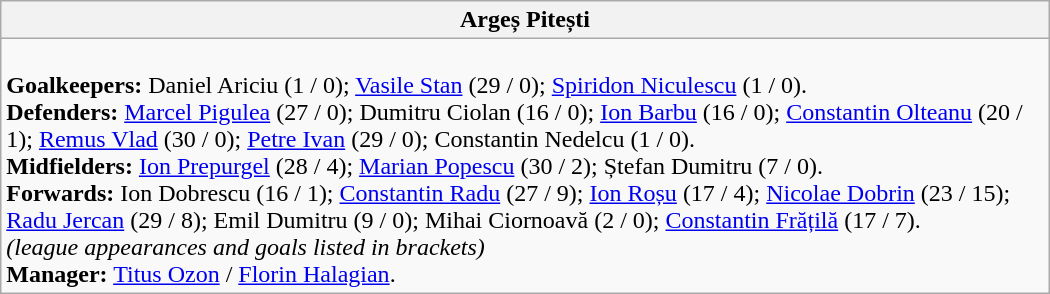<table class="wikitable" style="width:700px">
<tr>
<th>Argeș Pitești</th>
</tr>
<tr>
<td><br><strong>Goalkeepers:</strong> Daniel Ariciu (1 / 0); <a href='#'>Vasile Stan</a> (29 / 0); <a href='#'>Spiridon Niculescu</a> (1 / 0).<br>
<strong>Defenders:</strong> <a href='#'>Marcel Pigulea</a> (27 / 0); Dumitru Ciolan (16 / 0); <a href='#'>Ion Barbu</a> (16 / 0); <a href='#'>Constantin Olteanu</a> (20 / 1); <a href='#'>Remus Vlad</a> (30 / 0); <a href='#'>Petre Ivan</a> (29 / 0); Constantin Nedelcu (1 / 0).<br>
<strong>Midfielders:</strong>  <a href='#'>Ion Prepurgel</a> (28 / 4); <a href='#'>Marian Popescu</a> (30 / 2); Ștefan Dumitru (7 / 0).<br>
<strong>Forwards:</strong> Ion Dobrescu (16 / 1); <a href='#'>Constantin Radu</a> (27 / 9); <a href='#'>Ion Roșu</a> (17 / 4); <a href='#'>Nicolae Dobrin</a> (23 / 15);  <a href='#'>Radu Jercan</a> (29 / 8);  Emil Dumitru (9 / 0); Mihai Ciornoavă  (2 / 0); <a href='#'>Constantin Frățilă</a> (17 / 7).
<br><em>(league appearances and goals listed in brackets)</em><br><strong>Manager:</strong> <a href='#'>Titus Ozon</a> / <a href='#'>Florin Halagian</a>.</td>
</tr>
</table>
